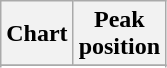<table class="wikitable plainrowheaders sortable" style="text-align:center;" border="1">
<tr>
<th scope="col">Chart</th>
<th scope="col">Peak<br>position</th>
</tr>
<tr>
</tr>
<tr>
</tr>
<tr>
</tr>
<tr>
</tr>
</table>
